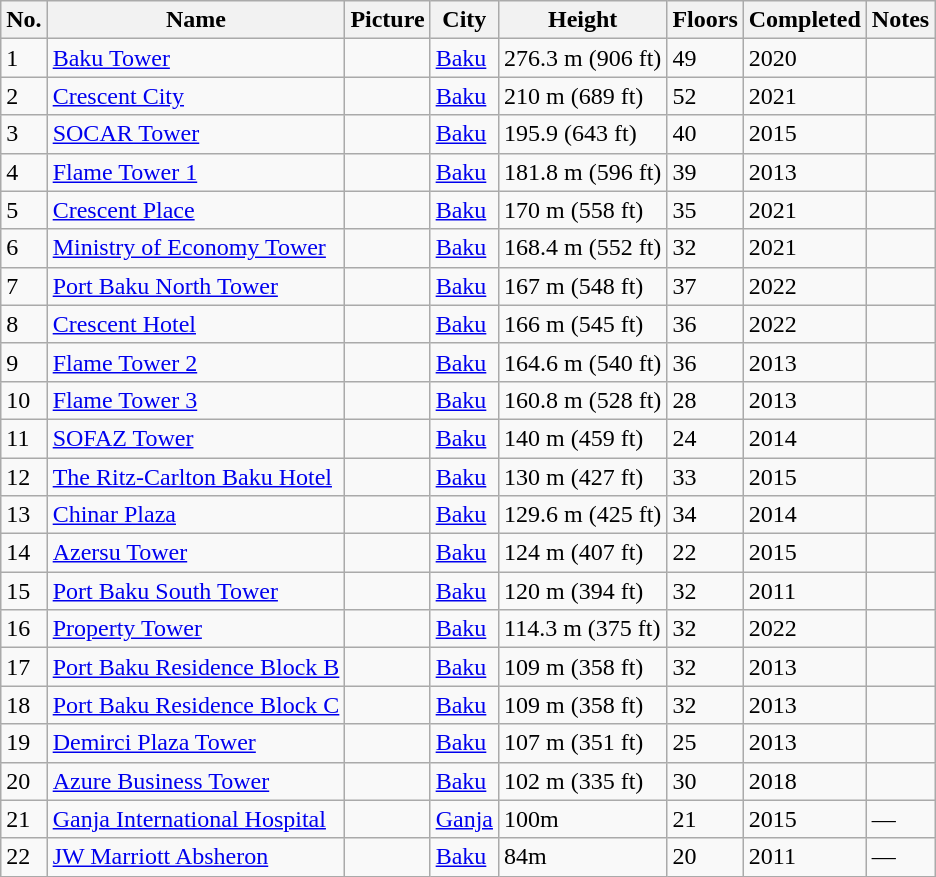<table class="wikitable sortable">
<tr>
<th>No.</th>
<th>Name</th>
<th class="unsortable">Picture</th>
<th>City</th>
<th>Height</th>
<th>Floors</th>
<th>Completed</th>
<th class="unsortable">Notes</th>
</tr>
<tr>
<td>1</td>
<td><a href='#'>Baku Tower</a></td>
<td></td>
<td><a href='#'>Baku</a></td>
<td>276.3 m (906 ft)</td>
<td>49</td>
<td>2020</td>
<td></td>
</tr>
<tr>
<td>2</td>
<td><a href='#'>Crescent City</a></td>
<td></td>
<td><a href='#'>Baku</a></td>
<td>210 m (689 ft)</td>
<td>52</td>
<td>2021</td>
<td></td>
</tr>
<tr>
<td>3</td>
<td><a href='#'>SOCAR Tower</a></td>
<td></td>
<td><a href='#'>Baku</a></td>
<td>195.9 (643 ft)</td>
<td>40</td>
<td>2015</td>
<td></td>
</tr>
<tr>
<td>4</td>
<td><a href='#'>Flame Tower 1</a></td>
<td></td>
<td><a href='#'>Baku</a></td>
<td>181.8 m (596 ft)</td>
<td>39</td>
<td>2013</td>
<td></td>
</tr>
<tr>
<td>5</td>
<td><a href='#'>Crescent Place</a></td>
<td></td>
<td><a href='#'>Baku</a></td>
<td>170 m (558 ft)</td>
<td>35</td>
<td>2021</td>
<td></td>
</tr>
<tr>
<td>6</td>
<td><a href='#'>Ministry of Economy Tower</a></td>
<td></td>
<td><a href='#'>Baku</a></td>
<td>168.4 m (552 ft)</td>
<td>32</td>
<td>2021</td>
<td></td>
</tr>
<tr>
<td>7</td>
<td><a href='#'>Port Baku North Tower</a></td>
<td></td>
<td><a href='#'>Baku</a></td>
<td>167 m (548 ft)</td>
<td>37</td>
<td>2022</td>
<td></td>
</tr>
<tr>
<td>8</td>
<td><a href='#'>Crescent Hotel</a></td>
<td></td>
<td><a href='#'>Baku</a></td>
<td>166 m (545 ft)</td>
<td>36</td>
<td>2022</td>
<td></td>
</tr>
<tr>
<td>9</td>
<td><a href='#'>Flame Tower 2</a></td>
<td></td>
<td><a href='#'>Baku</a></td>
<td>164.6 m (540 ft)</td>
<td>36</td>
<td>2013</td>
<td></td>
</tr>
<tr>
<td>10</td>
<td><a href='#'>Flame Tower 3</a></td>
<td></td>
<td><a href='#'>Baku</a></td>
<td>160.8 m (528 ft)</td>
<td>28</td>
<td>2013</td>
<td></td>
</tr>
<tr>
<td>11</td>
<td><a href='#'>SOFAZ Tower</a></td>
<td></td>
<td><a href='#'>Baku</a></td>
<td>140 m (459 ft)</td>
<td>24</td>
<td>2014</td>
<td></td>
</tr>
<tr>
<td>12</td>
<td><a href='#'>The Ritz-Carlton Baku Hotel</a></td>
<td></td>
<td><a href='#'>Baku</a></td>
<td>130 m (427 ft)</td>
<td>33</td>
<td>2015</td>
<td></td>
</tr>
<tr>
<td>13</td>
<td><a href='#'>Chinar Plaza</a></td>
<td></td>
<td><a href='#'>Baku</a></td>
<td>129.6 m (425 ft)</td>
<td>34</td>
<td>2014</td>
<td></td>
</tr>
<tr>
<td>14</td>
<td><a href='#'>Azersu Tower</a></td>
<td></td>
<td><a href='#'>Baku</a></td>
<td>124 m (407 ft)</td>
<td>22</td>
<td>2015</td>
<td></td>
</tr>
<tr>
<td>15</td>
<td><a href='#'>Port Baku South Tower</a></td>
<td></td>
<td><a href='#'>Baku</a></td>
<td>120 m (394 ft)</td>
<td>32</td>
<td>2011</td>
<td></td>
</tr>
<tr>
<td>16</td>
<td><a href='#'>Property Tower</a></td>
<td></td>
<td><a href='#'>Baku</a></td>
<td>114.3 m (375 ft)</td>
<td>32</td>
<td>2022</td>
<td></td>
</tr>
<tr>
<td>17</td>
<td><a href='#'>Port Baku Residence Block B</a></td>
<td></td>
<td><a href='#'>Baku</a></td>
<td>109 m (358 ft)</td>
<td>32</td>
<td>2013</td>
<td></td>
</tr>
<tr>
<td>18</td>
<td><a href='#'>Port Baku Residence Block C</a></td>
<td></td>
<td><a href='#'>Baku</a></td>
<td>109 m (358 ft)</td>
<td>32</td>
<td>2013</td>
<td></td>
</tr>
<tr>
<td>19</td>
<td><a href='#'>Demirci Plaza Tower</a></td>
<td></td>
<td><a href='#'>Baku</a></td>
<td>107 m (351 ft)</td>
<td>25</td>
<td>2013</td>
<td></td>
</tr>
<tr>
<td>20</td>
<td><a href='#'>Azure Business Tower</a></td>
<td></td>
<td><a href='#'>Baku</a></td>
<td>102 m (335 ft)</td>
<td>30</td>
<td>2018</td>
<td></td>
</tr>
<tr>
<td>21</td>
<td><a href='#'>Ganja International Hospital</a></td>
<td></td>
<td><a href='#'>Ganja</a></td>
<td>100m</td>
<td>21</td>
<td>2015</td>
<td>—</td>
</tr>
<tr>
<td>22</td>
<td><a href='#'>JW Marriott Absheron</a></td>
<td></td>
<td><a href='#'>Baku</a></td>
<td>84m</td>
<td>20</td>
<td>2011</td>
<td>—</td>
</tr>
</table>
